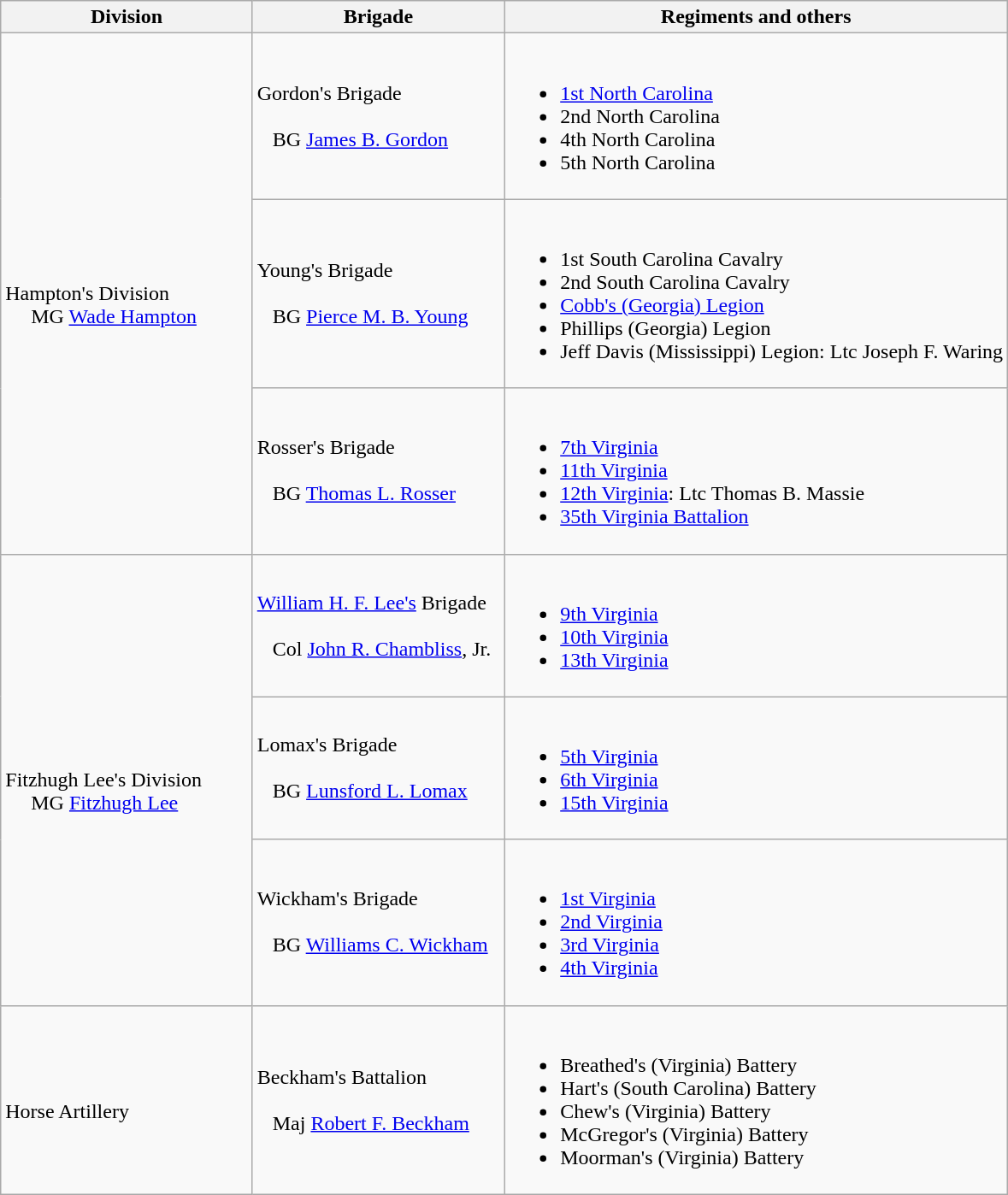<table class="wikitable">
<tr>
<th width=25%>Division</th>
<th width=25%>Brigade</th>
<th>Regiments and others</th>
</tr>
<tr>
<td rowspan=3><br>Hampton's Division
<br>    
MG <a href='#'>Wade Hampton</a></td>
<td>Gordon's Brigade<br><br>  
BG <a href='#'>James B. Gordon</a></td>
<td><br><ul><li><a href='#'>1st North Carolina</a></li><li>2nd North Carolina</li><li>4th North Carolina</li><li>5th North Carolina</li></ul></td>
</tr>
<tr>
<td>Young's Brigade<br><br>  
BG <a href='#'>Pierce M. B. Young</a></td>
<td><br><ul><li>1st South Carolina Cavalry</li><li>2nd South Carolina Cavalry</li><li><a href='#'>Cobb's (Georgia) Legion</a></li><li>Phillips (Georgia) Legion</li><li>Jeff Davis (Mississippi) Legion: Ltc Joseph F. Waring</li></ul></td>
</tr>
<tr>
<td>Rosser's Brigade<br><br>  
BG <a href='#'>Thomas L. Rosser</a></td>
<td><br><ul><li><a href='#'>7th Virginia</a></li><li><a href='#'>11th Virginia</a></li><li><a href='#'>12th Virginia</a>: Ltc Thomas B. Massie</li><li><a href='#'>35th Virginia Battalion</a></li></ul></td>
</tr>
<tr>
<td rowspan=3><br>Fitzhugh Lee's Division
<br>    
MG <a href='#'>Fitzhugh Lee</a></td>
<td><a href='#'>William H. F. Lee's</a> Brigade<br><br>  
Col <a href='#'>John R. Chambliss</a>, Jr.</td>
<td><br><ul><li><a href='#'>9th Virginia</a></li><li><a href='#'>10th Virginia</a></li><li><a href='#'>13th Virginia</a></li></ul></td>
</tr>
<tr>
<td>Lomax's Brigade<br><br>  
BG <a href='#'>Lunsford L. Lomax</a></td>
<td><br><ul><li><a href='#'>5th Virginia</a></li><li><a href='#'>6th Virginia</a></li><li><a href='#'>15th Virginia</a></li></ul></td>
</tr>
<tr>
<td>Wickham's Brigade<br><br>  
BG <a href='#'>Williams C. Wickham</a></td>
<td><br><ul><li><a href='#'>1st Virginia</a></li><li><a href='#'>2nd Virginia</a></li><li><a href='#'>3rd Virginia</a></li><li><a href='#'>4th Virginia</a></li></ul></td>
</tr>
<tr>
<td rowspan=1><br>Horse Artillery</td>
<td>Beckham's Battalion<br><br>  
Maj <a href='#'>Robert F. Beckham</a></td>
<td><br><ul><li>Breathed's (Virginia) Battery</li><li>Hart's (South Carolina) Battery</li><li>Chew's (Virginia) Battery</li><li>McGregor's (Virginia) Battery</li><li>Moorman's (Virginia) Battery</li></ul></td>
</tr>
</table>
